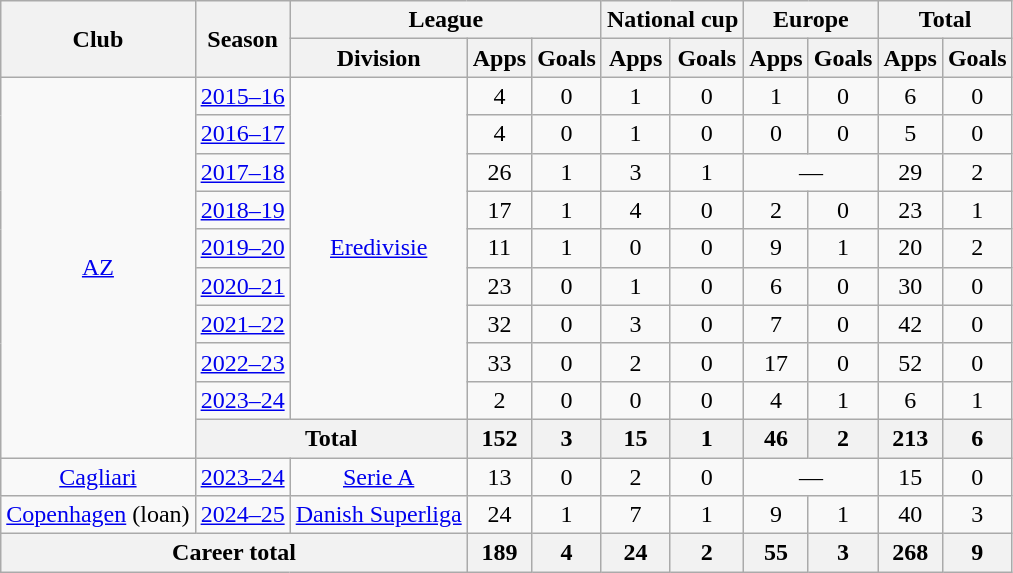<table class="wikitable" style="text-align:center">
<tr>
<th rowspan="2">Club</th>
<th rowspan="2">Season</th>
<th colspan="3">League</th>
<th colspan="2">National cup</th>
<th colspan="2">Europe</th>
<th colspan="2">Total</th>
</tr>
<tr>
<th>Division</th>
<th>Apps</th>
<th>Goals</th>
<th>Apps</th>
<th>Goals</th>
<th>Apps</th>
<th>Goals</th>
<th>Apps</th>
<th>Goals</th>
</tr>
<tr>
<td rowspan="10"><a href='#'>AZ</a></td>
<td><a href='#'>2015–16</a></td>
<td rowspan="9"><a href='#'>Eredivisie</a></td>
<td>4</td>
<td>0</td>
<td>1</td>
<td>0</td>
<td>1</td>
<td>0</td>
<td>6</td>
<td>0</td>
</tr>
<tr>
<td><a href='#'>2016–17</a></td>
<td>4</td>
<td>0</td>
<td>1</td>
<td>0</td>
<td>0</td>
<td>0</td>
<td>5</td>
<td>0</td>
</tr>
<tr>
<td><a href='#'>2017–18</a></td>
<td>26</td>
<td>1</td>
<td>3</td>
<td>1</td>
<td colspan="2">—</td>
<td>29</td>
<td>2</td>
</tr>
<tr>
<td><a href='#'>2018–19</a></td>
<td>17</td>
<td>1</td>
<td>4</td>
<td>0</td>
<td>2</td>
<td>0</td>
<td>23</td>
<td>1</td>
</tr>
<tr>
<td><a href='#'>2019–20</a></td>
<td>11</td>
<td>1</td>
<td>0</td>
<td>0</td>
<td>9</td>
<td>1</td>
<td>20</td>
<td>2</td>
</tr>
<tr>
<td><a href='#'>2020–21</a></td>
<td>23</td>
<td>0</td>
<td>1</td>
<td>0</td>
<td>6</td>
<td>0</td>
<td>30</td>
<td>0</td>
</tr>
<tr>
<td><a href='#'>2021–22</a></td>
<td>32</td>
<td>0</td>
<td>3</td>
<td>0</td>
<td>7</td>
<td>0</td>
<td>42</td>
<td>0</td>
</tr>
<tr>
<td><a href='#'>2022–23</a></td>
<td>33</td>
<td>0</td>
<td>2</td>
<td>0</td>
<td>17</td>
<td>0</td>
<td>52</td>
<td>0</td>
</tr>
<tr>
<td><a href='#'>2023–24</a></td>
<td>2</td>
<td>0</td>
<td>0</td>
<td>0</td>
<td>4</td>
<td>1</td>
<td>6</td>
<td>1</td>
</tr>
<tr>
<th colspan="2">Total</th>
<th>152</th>
<th>3</th>
<th>15</th>
<th>1</th>
<th>46</th>
<th>2</th>
<th>213</th>
<th>6</th>
</tr>
<tr>
<td><a href='#'>Cagliari</a></td>
<td><a href='#'>2023–24</a></td>
<td><a href='#'>Serie A</a></td>
<td>13</td>
<td>0</td>
<td>2</td>
<td>0</td>
<td colspan="2">—</td>
<td>15</td>
<td>0</td>
</tr>
<tr>
<td><a href='#'>Copenhagen</a> (loan)</td>
<td><a href='#'>2024–25</a></td>
<td><a href='#'>Danish Superliga</a></td>
<td>24</td>
<td>1</td>
<td>7</td>
<td>1</td>
<td>9</td>
<td>1</td>
<td>40</td>
<td>3</td>
</tr>
<tr>
<th colspan="3">Career total</th>
<th>189</th>
<th>4</th>
<th>24</th>
<th>2</th>
<th>55</th>
<th>3</th>
<th>268</th>
<th>9</th>
</tr>
</table>
